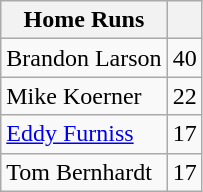<table class="wikitable">
<tr>
<th>Home Runs</th>
<th></th>
</tr>
<tr>
<td>Brandon Larson</td>
<td>40</td>
</tr>
<tr>
<td>Mike Koerner</td>
<td>22</td>
</tr>
<tr>
<td><a href='#'>Eddy Furniss</a></td>
<td>17</td>
</tr>
<tr>
<td>Tom Bernhardt</td>
<td>17</td>
</tr>
</table>
